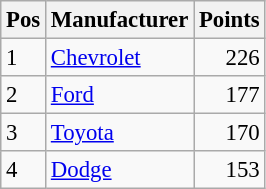<table class="wikitable" style="font-size: 95%;">
<tr>
<th>Pos</th>
<th>Manufacturer</th>
<th>Points</th>
</tr>
<tr>
<td>1</td>
<td><a href='#'>Chevrolet</a></td>
<td style="text-align:right;">226</td>
</tr>
<tr>
<td>2</td>
<td><a href='#'>Ford</a></td>
<td style="text-align:right;">177</td>
</tr>
<tr>
<td>3</td>
<td><a href='#'>Toyota</a></td>
<td style="text-align:right;">170</td>
</tr>
<tr>
<td>4</td>
<td><a href='#'>Dodge</a></td>
<td style="text-align:right;">153</td>
</tr>
</table>
